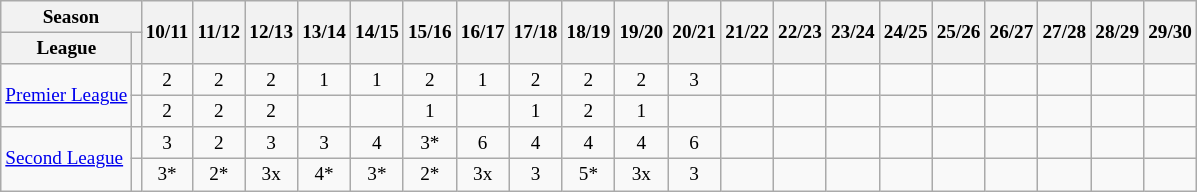<table border=1 bordercolor="#CCCCCC" class=wikitable style="font-size:80%;">
<tr align=LEFT valign=CENTER>
<th colspan=2>Season</th>
<th rowspan=2>10/11</th>
<th rowspan=2>11/12</th>
<th rowspan=2>12/13</th>
<th rowspan=2>13/14</th>
<th rowspan=2>14/15</th>
<th rowspan=2>15/16</th>
<th rowspan=2>16/17</th>
<th rowspan=2>17/18</th>
<th rowspan=2>18/19</th>
<th rowspan=2>19/20</th>
<th rowspan=2>20/21</th>
<th rowspan=2>21/22</th>
<th rowspan=2>22/23</th>
<th rowspan=2>23/24</th>
<th rowspan=2>24/25</th>
<th rowspan=2>25/26</th>
<th rowspan=2>26/27</th>
<th rowspan=2>27/28</th>
<th rowspan=2>28/29</th>
<th rowspan=2>29/30</th>
</tr>
<tr align=CENTER>
<th><strong>League</strong></th>
<th><strong></strong></th>
</tr>
<tr align=CENTER>
<td align=LEFT rowspan=2><a href='#'>Premier League</a></td>
<td></td>
<td>2</td>
<td>2</td>
<td>2</td>
<td>1</td>
<td>1</td>
<td>2</td>
<td>1</td>
<td>2</td>
<td>2</td>
<td>2</td>
<td>3</td>
<td> </td>
<td> </td>
<td> </td>
<td> </td>
<td> </td>
<td> </td>
<td> </td>
<td> </td>
<td> </td>
</tr>
<tr align=CENTER>
<td></td>
<td>2</td>
<td>2</td>
<td>2</td>
<td> </td>
<td> </td>
<td>1</td>
<td> </td>
<td>1</td>
<td>2</td>
<td>1</td>
<td> </td>
<td> </td>
<td> </td>
<td> </td>
<td> </td>
<td> </td>
<td> </td>
<td> </td>
<td> </td>
<td> </td>
</tr>
<tr align=CENTER>
<td align=LEFT rowspan=2><a href='#'>Second League</a></td>
<td></td>
<td>3</td>
<td>2</td>
<td>3</td>
<td>3</td>
<td>4</td>
<td>3*</td>
<td>6</td>
<td>4</td>
<td>4</td>
<td>4</td>
<td>6</td>
<td> </td>
<td> </td>
<td> </td>
<td> </td>
<td> </td>
<td> </td>
<td> </td>
<td> </td>
<td> </td>
</tr>
<tr align=CENTER>
<td></td>
<td>3*</td>
<td>2*</td>
<td>3x</td>
<td>4*</td>
<td>3*</td>
<td>2*</td>
<td>3x</td>
<td>3</td>
<td>5*</td>
<td>3x</td>
<td>3</td>
<td> </td>
<td> </td>
<td> </td>
<td> </td>
<td> </td>
<td> </td>
<td> </td>
<td> </td>
<td> </td>
</tr>
</table>
